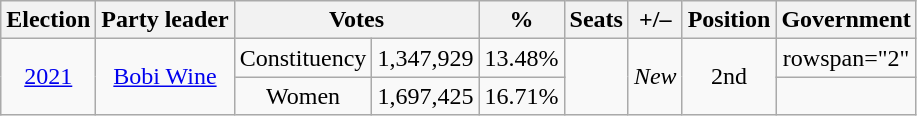<table class="wikitable" style="text-align:center">
<tr>
<th>Election</th>
<th>Party leader</th>
<th colspan="2">Votes</th>
<th><strong>%</strong></th>
<th>Seats</th>
<th><strong>+/–</strong></th>
<th>Position</th>
<th>Government</th>
</tr>
<tr>
<td rowspan="2"><a href='#'>2021</a></td>
<td rowspan="2"><a href='#'>Bobi Wine</a></td>
<td>Constituency</td>
<td>1,347,929</td>
<td>13.48%</td>
<td rowspan="2"></td>
<td rowspan="2"><em>New</em></td>
<td rowspan="2"> 2nd</td>
<td>rowspan="2" </td>
</tr>
<tr>
<td>Women</td>
<td>1,697,425</td>
<td>16.71%</td>
</tr>
</table>
